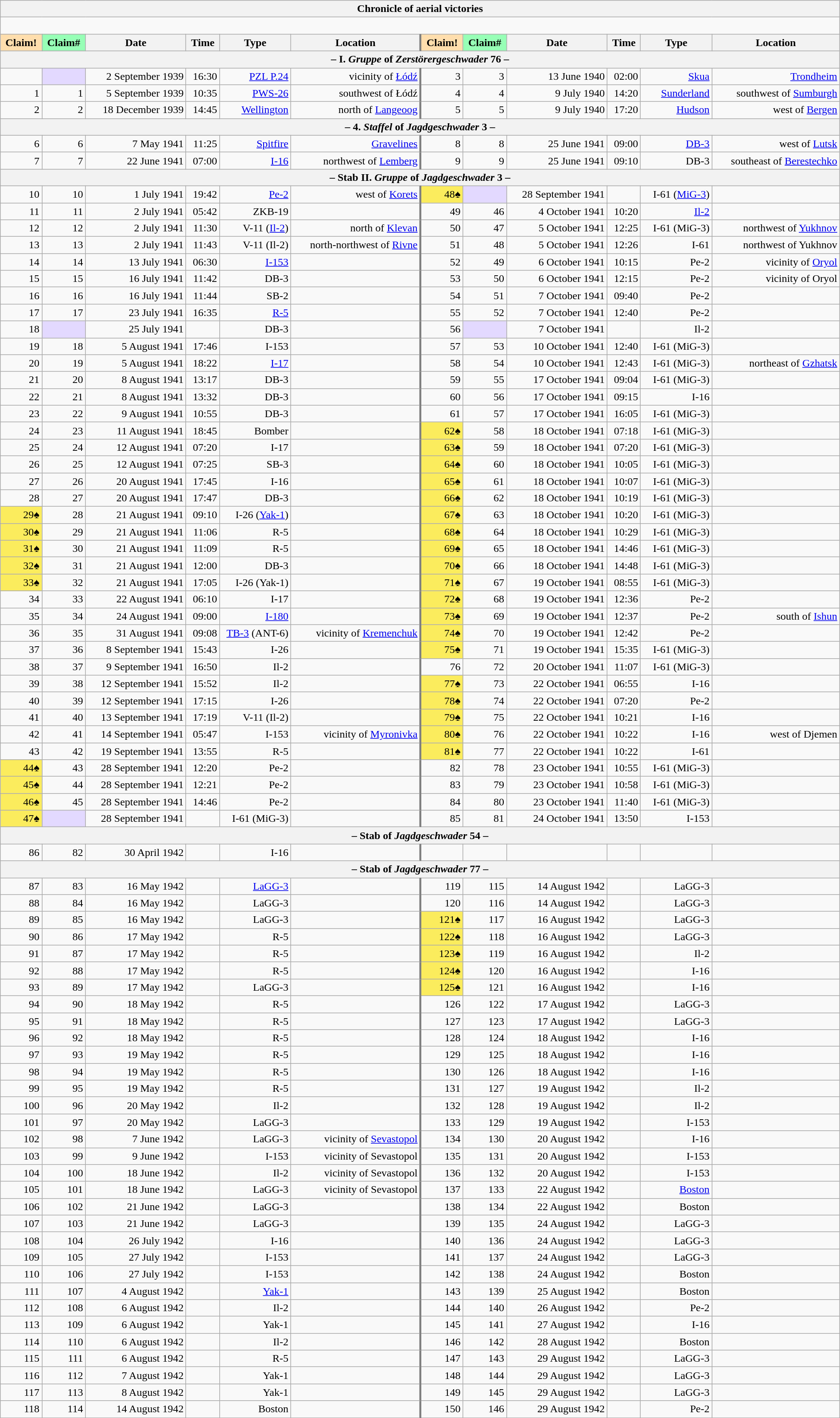<table class="wikitable plainrowheaders collapsible" style="margin-left: auto; margin-right: auto; border: none; text-align:right; width: 100%;">
<tr>
<th colspan="12">Chronicle of aerial victories</th>
</tr>
<tr>
<td colspan="12" style="text-align: left;"><br>


</td>
</tr>
<tr>
<th scope="col" style="background:#ffdead">Claim!</th>
<th scope="col" style="background:#97ffb6">Claim#</th>
<th scope="col">Date</th>
<th scope="col">Time</th>
<th scope="col" width="100px">Type</th>
<th scope="col">Location</th>
<th scope="col" style="border-left: 3px solid grey; background:#ffdead">Claim!</th>
<th scope="col" style="background:#97ffb6">Claim#</th>
<th scope="col">Date</th>
<th scope="col">Time</th>
<th scope="col" width="100px">Type</th>
<th scope="col">Location</th>
</tr>
<tr>
<th colspan="12">– I. <em>Gruppe</em> of <em>Zerstörergeschwader</em> 76 –</th>
</tr>
<tr>
<td></td>
<td style="background:#e3d9ff;"></td>
<td>2 September 1939</td>
<td>16:30</td>
<td><a href='#'>PZL P.24</a></td>
<td>vicinity of <a href='#'>Łódź</a></td>
<td style="border-left: 3px solid grey;">3</td>
<td>3</td>
<td>13 June 1940</td>
<td>02:00</td>
<td><a href='#'>Skua</a></td>
<td><a href='#'>Trondheim</a></td>
</tr>
<tr>
<td>1</td>
<td>1</td>
<td>5 September 1939</td>
<td>10:35</td>
<td><a href='#'>PWS-26</a></td>
<td>southwest of Łódź</td>
<td style="border-left: 3px solid grey;">4</td>
<td>4</td>
<td>9 July 1940</td>
<td>14:20</td>
<td><a href='#'>Sunderland</a></td>
<td> southwest of <a href='#'>Sumburgh</a></td>
</tr>
<tr>
<td>2</td>
<td>2</td>
<td>18 December 1939</td>
<td>14:45</td>
<td><a href='#'>Wellington</a></td>
<td>north of <a href='#'>Langeoog</a></td>
<td style="border-left: 3px solid grey;">5</td>
<td>5</td>
<td>9 July 1940</td>
<td>17:20</td>
<td><a href='#'>Hudson</a></td>
<td>west of <a href='#'>Bergen</a></td>
</tr>
<tr>
<th colspan="12">– 4. <em>Staffel</em> of <em>Jagdgeschwader</em> 3 –</th>
</tr>
<tr>
<td>6</td>
<td>6</td>
<td>7 May 1941</td>
<td>11:25</td>
<td><a href='#'>Spitfire</a></td>
<td><a href='#'>Gravelines</a></td>
<td style="border-left: 3px solid grey;">8</td>
<td>8</td>
<td>25 June 1941</td>
<td>09:00</td>
<td><a href='#'>DB-3</a></td>
<td>west of <a href='#'>Lutsk</a></td>
</tr>
<tr>
<td>7</td>
<td>7</td>
<td>22 June 1941</td>
<td>07:00</td>
<td><a href='#'>I-16</a></td>
<td> northwest of <a href='#'>Lemberg</a></td>
<td style="border-left: 3px solid grey;">9</td>
<td>9</td>
<td>25 June 1941</td>
<td>09:10</td>
<td>DB-3</td>
<td>southeast of <a href='#'>Berestechko</a></td>
</tr>
<tr>
<th colspan="12">– Stab II. <em>Gruppe</em> of <em>Jagdgeschwader</em> 3 –</th>
</tr>
<tr>
<td>10</td>
<td>10</td>
<td>1 July 1941</td>
<td>19:42</td>
<td><a href='#'>Pe-2</a></td>
<td> west of <a href='#'>Korets</a></td>
<td style="border-left: 3px solid grey; background:#fbec5d">48♠</td>
<td style="background:#e3d9ff;"></td>
<td>28 September 1941</td>
<td></td>
<td>I-61 (<a href='#'>MiG-3</a>)</td>
<td></td>
</tr>
<tr>
<td>11</td>
<td>11</td>
<td>2 July 1941</td>
<td>05:42</td>
<td>ZKB-19</td>
<td></td>
<td style="border-left: 3px solid grey;">49</td>
<td>46</td>
<td>4 October 1941</td>
<td>10:20</td>
<td><a href='#'>Il-2</a></td>
<td></td>
</tr>
<tr>
<td>12</td>
<td>12</td>
<td>2 July 1941</td>
<td>11:30</td>
<td>V-11 (<a href='#'>Il-2</a>)</td>
<td> north of <a href='#'>Klevan</a></td>
<td style="border-left: 3px solid grey;">50</td>
<td>47</td>
<td>5 October 1941</td>
<td>12:25</td>
<td>I-61 (MiG-3)</td>
<td> northwest of <a href='#'>Yukhnov</a></td>
</tr>
<tr>
<td>13</td>
<td>13</td>
<td>2 July 1941</td>
<td>11:43</td>
<td>V-11 (Il-2)</td>
<td> north-northwest of <a href='#'>Rivne</a></td>
<td style="border-left: 3px solid grey;">51</td>
<td>48</td>
<td>5 October 1941</td>
<td>12:26</td>
<td>I-61</td>
<td> northwest of Yukhnov</td>
</tr>
<tr>
<td>14</td>
<td>14</td>
<td>13 July 1941</td>
<td>06:30</td>
<td><a href='#'>I-153</a></td>
<td></td>
<td style="border-left: 3px solid grey;">52</td>
<td>49</td>
<td>6 October 1941</td>
<td>10:15</td>
<td>Pe-2</td>
<td>vicinity of <a href='#'>Oryol</a></td>
</tr>
<tr>
<td>15</td>
<td>15</td>
<td>16 July 1941</td>
<td>11:42</td>
<td>DB-3</td>
<td></td>
<td style="border-left: 3px solid grey;">53</td>
<td>50</td>
<td>6 October 1941</td>
<td>12:15</td>
<td>Pe-2</td>
<td>vicinity of Oryol</td>
</tr>
<tr>
<td>16</td>
<td>16</td>
<td>16 July 1941</td>
<td>11:44</td>
<td>SB-2</td>
<td></td>
<td style="border-left: 3px solid grey;">54</td>
<td>51</td>
<td>7 October 1941</td>
<td>09:40</td>
<td>Pe-2</td>
<td></td>
</tr>
<tr>
<td>17</td>
<td>17</td>
<td>23 July 1941</td>
<td>16:35</td>
<td><a href='#'>R-5</a></td>
<td></td>
<td style="border-left: 3px solid grey;">55</td>
<td>52</td>
<td>7 October 1941</td>
<td>12:40</td>
<td>Pe-2</td>
<td></td>
</tr>
<tr>
<td>18</td>
<td style="background:#e3d9ff;"></td>
<td>25 July 1941</td>
<td></td>
<td>DB-3</td>
<td></td>
<td style="border-left: 3px solid grey;">56</td>
<td style="background:#e3d9ff;"></td>
<td>7 October 1941</td>
<td></td>
<td>Il-2</td>
<td></td>
</tr>
<tr>
<td>19</td>
<td>18</td>
<td>5 August 1941</td>
<td>17:46</td>
<td>I-153</td>
<td></td>
<td style="border-left: 3px solid grey;">57</td>
<td>53</td>
<td>10 October 1941</td>
<td>12:40</td>
<td>I-61 (MiG-3)</td>
<td></td>
</tr>
<tr>
<td>20</td>
<td>19</td>
<td>5 August 1941</td>
<td>18:22</td>
<td><a href='#'>I-17</a></td>
<td></td>
<td style="border-left: 3px solid grey;">58</td>
<td>54</td>
<td>10 October 1941</td>
<td>12:43</td>
<td>I-61 (MiG-3)</td>
<td> northeast of <a href='#'>Gzhatsk</a></td>
</tr>
<tr>
<td>21</td>
<td>20</td>
<td>8 August 1941</td>
<td>13:17</td>
<td>DB-3</td>
<td></td>
<td style="border-left: 3px solid grey;">59</td>
<td>55</td>
<td>17 October 1941</td>
<td>09:04</td>
<td>I-61 (MiG-3)</td>
<td></td>
</tr>
<tr>
<td>22</td>
<td>21</td>
<td>8 August 1941</td>
<td>13:32</td>
<td>DB-3</td>
<td></td>
<td style="border-left: 3px solid grey;">60</td>
<td>56</td>
<td>17 October 1941</td>
<td>09:15</td>
<td>I-16</td>
<td></td>
</tr>
<tr>
<td>23</td>
<td>22</td>
<td>9 August 1941</td>
<td>10:55</td>
<td>DB-3</td>
<td></td>
<td style="border-left: 3px solid grey;">61</td>
<td>57</td>
<td>17 October 1941</td>
<td>16:05</td>
<td>I-61 (MiG-3)</td>
<td></td>
</tr>
<tr>
<td>24</td>
<td>23</td>
<td>11 August 1941</td>
<td>18:45</td>
<td>Bomber</td>
<td></td>
<td style="border-left: 3px solid grey; background:#fbec5d">62♠</td>
<td>58</td>
<td>18 October 1941</td>
<td>07:18</td>
<td>I-61 (MiG-3)</td>
<td></td>
</tr>
<tr>
<td>25</td>
<td>24</td>
<td>12 August 1941</td>
<td>07:20</td>
<td>I-17</td>
<td></td>
<td style="border-left: 3px solid grey; background:#fbec5d">63♠</td>
<td>59</td>
<td>18 October 1941</td>
<td>07:20</td>
<td>I-61 (MiG-3)</td>
<td></td>
</tr>
<tr>
<td>26</td>
<td>25</td>
<td>12 August 1941</td>
<td>07:25</td>
<td>SB-3</td>
<td></td>
<td style="border-left: 3px solid grey; background:#fbec5d">64♠</td>
<td>60</td>
<td>18 October 1941</td>
<td>10:05</td>
<td>I-61 (MiG-3)</td>
<td></td>
</tr>
<tr>
<td>27</td>
<td>26</td>
<td>20 August 1941</td>
<td>17:45</td>
<td>I-16</td>
<td></td>
<td style="border-left: 3px solid grey; background:#fbec5d">65♠</td>
<td>61</td>
<td>18 October 1941</td>
<td>10:07</td>
<td>I-61 (MiG-3)</td>
<td></td>
</tr>
<tr>
<td>28</td>
<td>27</td>
<td>20 August 1941</td>
<td>17:47</td>
<td>DB-3</td>
<td></td>
<td style="border-left: 3px solid grey; background:#fbec5d">66♠</td>
<td>62</td>
<td>18 October 1941</td>
<td>10:19</td>
<td>I-61 (MiG-3)</td>
<td></td>
</tr>
<tr>
<td style="background:#fbec5d">29♠</td>
<td>28</td>
<td>21 August 1941</td>
<td>09:10</td>
<td>I-26 (<a href='#'>Yak-1</a>)</td>
<td></td>
<td style="border-left: 3px solid grey; background:#fbec5d">67♠</td>
<td>63</td>
<td>18 October 1941</td>
<td>10:20</td>
<td>I-61 (MiG-3)</td>
<td></td>
</tr>
<tr>
<td style="background:#fbec5d">30♠</td>
<td>29</td>
<td>21 August 1941</td>
<td>11:06</td>
<td>R-5</td>
<td></td>
<td style="border-left: 3px solid grey; background:#fbec5d">68♠</td>
<td>64</td>
<td>18 October 1941</td>
<td>10:29</td>
<td>I-61 (MiG-3)</td>
<td></td>
</tr>
<tr>
<td style="background:#fbec5d">31♠</td>
<td>30</td>
<td>21 August 1941</td>
<td>11:09</td>
<td>R-5</td>
<td></td>
<td style="border-left: 3px solid grey; background:#fbec5d">69♠</td>
<td>65</td>
<td>18 October 1941</td>
<td>14:46</td>
<td>I-61 (MiG-3)</td>
<td></td>
</tr>
<tr>
<td style="background:#fbec5d">32♠</td>
<td>31</td>
<td>21 August 1941</td>
<td>12:00</td>
<td>DB-3</td>
<td></td>
<td style="border-left: 3px solid grey; background:#fbec5d">70♠</td>
<td>66</td>
<td>18 October 1941</td>
<td>14:48</td>
<td>I-61 (MiG-3)</td>
<td></td>
</tr>
<tr>
<td style="background:#fbec5d">33♠</td>
<td>32</td>
<td>21 August 1941</td>
<td>17:05</td>
<td>I-26 (Yak-1)</td>
<td></td>
<td style="border-left: 3px solid grey; background:#fbec5d">71♠</td>
<td>67</td>
<td>19 October 1941</td>
<td>08:55</td>
<td>I-61 (MiG-3)</td>
<td></td>
</tr>
<tr>
<td>34</td>
<td>33</td>
<td>22 August 1941</td>
<td>06:10</td>
<td>I-17</td>
<td></td>
<td style="border-left: 3px solid grey; background:#fbec5d">72♠</td>
<td>68</td>
<td>19 October 1941</td>
<td>12:36</td>
<td>Pe-2</td>
<td></td>
</tr>
<tr>
<td>35</td>
<td>34</td>
<td>24 August 1941</td>
<td>09:00</td>
<td><a href='#'>I-180</a></td>
<td></td>
<td style="border-left: 3px solid grey; background:#fbec5d">73♠</td>
<td>69</td>
<td>19 October 1941</td>
<td>12:37</td>
<td>Pe-2</td>
<td> south of <a href='#'>Ishun</a></td>
</tr>
<tr>
<td>36</td>
<td>35</td>
<td>31 August 1941</td>
<td>09:08</td>
<td><a href='#'>TB-3</a> (ANT-6)</td>
<td>vicinity of <a href='#'>Kremenchuk</a></td>
<td style="border-left: 3px solid grey; background:#fbec5d">74♠</td>
<td>70</td>
<td>19 October 1941</td>
<td>12:42</td>
<td>Pe-2</td>
<td></td>
</tr>
<tr>
<td>37</td>
<td>36</td>
<td>8 September 1941</td>
<td>15:43</td>
<td>I-26</td>
<td></td>
<td style="border-left: 3px solid grey; background:#fbec5d">75♠</td>
<td>71</td>
<td>19 October 1941</td>
<td>15:35</td>
<td>I-61 (MiG-3)</td>
<td></td>
</tr>
<tr>
<td>38</td>
<td>37</td>
<td>9 September 1941</td>
<td>16:50</td>
<td>Il-2</td>
<td></td>
<td style="border-left: 3px solid grey;">76</td>
<td>72</td>
<td>20 October 1941</td>
<td>11:07</td>
<td>I-61 (MiG-3)</td>
<td></td>
</tr>
<tr>
<td>39</td>
<td>38</td>
<td>12 September 1941</td>
<td>15:52</td>
<td>Il-2</td>
<td></td>
<td style="border-left: 3px solid grey; background:#fbec5d">77♠</td>
<td>73</td>
<td>22 October 1941</td>
<td>06:55</td>
<td>I-16</td>
<td></td>
</tr>
<tr>
<td>40</td>
<td>39</td>
<td>12 September 1941</td>
<td>17:15</td>
<td>I-26</td>
<td></td>
<td style="border-left: 3px solid grey; background:#fbec5d">78♠</td>
<td>74</td>
<td>22 October 1941</td>
<td>07:20</td>
<td>Pe-2</td>
<td></td>
</tr>
<tr>
<td>41</td>
<td>40</td>
<td>13 September 1941</td>
<td>17:19</td>
<td>V-11 (Il-2)</td>
<td></td>
<td style="border-left: 3px solid grey; background:#fbec5d">79♠</td>
<td>75</td>
<td>22 October 1941</td>
<td>10:21</td>
<td>I-16</td>
<td></td>
</tr>
<tr>
<td>42</td>
<td>41</td>
<td>14 September 1941</td>
<td>05:47</td>
<td>I-153</td>
<td>vicinity of <a href='#'>Myronivka</a></td>
<td style="border-left: 3px solid grey; background:#fbec5d">80♠</td>
<td>76</td>
<td>22 October 1941</td>
<td>10:22</td>
<td>I-16</td>
<td> west of Djemen</td>
</tr>
<tr>
<td>43</td>
<td>42</td>
<td>19 September 1941</td>
<td>13:55</td>
<td>R-5</td>
<td></td>
<td style="border-left: 3px solid grey; background:#fbec5d">81♠</td>
<td>77</td>
<td>22 October 1941</td>
<td>10:22</td>
<td>I-61</td>
<td></td>
</tr>
<tr>
<td style="background:#fbec5d">44♠</td>
<td>43</td>
<td>28 September 1941</td>
<td>12:20</td>
<td>Pe-2</td>
<td></td>
<td style="border-left: 3px solid grey;">82</td>
<td>78</td>
<td>23 October 1941</td>
<td>10:55</td>
<td>I-61 (MiG-3)</td>
<td></td>
</tr>
<tr>
<td style="background:#fbec5d">45♠</td>
<td>44</td>
<td>28 September 1941</td>
<td>12:21</td>
<td>Pe-2</td>
<td></td>
<td style="border-left: 3px solid grey;">83</td>
<td>79</td>
<td>23 October 1941</td>
<td>10:58</td>
<td>I-61 (MiG-3)</td>
<td></td>
</tr>
<tr>
<td style="background:#fbec5d">46♠</td>
<td>45</td>
<td>28 September 1941</td>
<td>14:46</td>
<td>Pe-2</td>
<td></td>
<td style="border-left: 3px solid grey;">84</td>
<td>80</td>
<td>23 October 1941</td>
<td>11:40</td>
<td>I-61 (MiG-3)</td>
<td></td>
</tr>
<tr>
<td style="background:#fbec5d">47♠</td>
<td style="background:#e3d9ff;"></td>
<td>28 September 1941</td>
<td></td>
<td>I-61 (MiG-3)</td>
<td></td>
<td style="border-left: 3px solid grey;">85</td>
<td>81</td>
<td>24 October 1941</td>
<td>13:50</td>
<td>I-153</td>
<td></td>
</tr>
<tr>
<th colspan="12">– Stab of <em>Jagdgeschwader</em> 54 –</th>
</tr>
<tr>
<td>86</td>
<td>82</td>
<td>30 April 1942</td>
<td></td>
<td>I-16</td>
<td></td>
<td style="border-left: 3px solid grey;"></td>
<td></td>
<td></td>
<td></td>
<td></td>
<td></td>
</tr>
<tr>
<th colspan="12">– Stab of <em>Jagdgeschwader</em> 77 –</th>
</tr>
<tr>
<td>87</td>
<td>83</td>
<td>16 May 1942</td>
<td></td>
<td><a href='#'>LaGG-3</a></td>
<td></td>
<td style="border-left: 3px solid grey;">119</td>
<td>115</td>
<td>14 August 1942</td>
<td></td>
<td>LaGG-3</td>
<td></td>
</tr>
<tr>
<td>88</td>
<td>84</td>
<td>16 May 1942</td>
<td></td>
<td>LaGG-3</td>
<td></td>
<td style="border-left: 3px solid grey;">120</td>
<td>116</td>
<td>14 August 1942</td>
<td></td>
<td>LaGG-3</td>
<td></td>
</tr>
<tr>
<td>89</td>
<td>85</td>
<td>16 May 1942</td>
<td></td>
<td>LaGG-3</td>
<td></td>
<td style="border-left: 3px solid grey; background:#fbec5d">121♠</td>
<td>117</td>
<td>16 August 1942</td>
<td></td>
<td>LaGG-3</td>
<td></td>
</tr>
<tr>
<td>90</td>
<td>86</td>
<td>17 May 1942</td>
<td></td>
<td>R-5</td>
<td></td>
<td style="border-left: 3px solid grey; background:#fbec5d">122♠</td>
<td>118</td>
<td>16 August 1942</td>
<td></td>
<td>LaGG-3</td>
<td></td>
</tr>
<tr>
<td>91</td>
<td>87</td>
<td>17 May 1942</td>
<td></td>
<td>R-5</td>
<td></td>
<td style="border-left: 3px solid grey; background:#fbec5d">123♠</td>
<td>119</td>
<td>16 August 1942</td>
<td></td>
<td>Il-2</td>
<td></td>
</tr>
<tr>
<td>92</td>
<td>88</td>
<td>17 May 1942</td>
<td></td>
<td>R-5</td>
<td></td>
<td style="border-left: 3px solid grey; background:#fbec5d">124♠</td>
<td>120</td>
<td>16 August 1942</td>
<td></td>
<td>I-16</td>
<td></td>
</tr>
<tr>
<td>93</td>
<td>89</td>
<td>17 May 1942</td>
<td></td>
<td>LaGG-3</td>
<td></td>
<td style="border-left: 3px solid grey; background:#fbec5d">125♠</td>
<td>121</td>
<td>16 August 1942</td>
<td></td>
<td>I-16</td>
<td></td>
</tr>
<tr>
<td>94</td>
<td>90</td>
<td>18 May 1942</td>
<td></td>
<td>R-5</td>
<td></td>
<td style="border-left: 3px solid grey;">126</td>
<td>122</td>
<td>17 August 1942</td>
<td></td>
<td>LaGG-3</td>
<td></td>
</tr>
<tr>
<td>95</td>
<td>91</td>
<td>18 May 1942</td>
<td></td>
<td>R-5</td>
<td></td>
<td style="border-left: 3px solid grey;">127</td>
<td>123</td>
<td>17 August 1942</td>
<td></td>
<td>LaGG-3</td>
<td></td>
</tr>
<tr>
<td>96</td>
<td>92</td>
<td>18 May 1942</td>
<td></td>
<td>R-5</td>
<td></td>
<td style="border-left: 3px solid grey;">128</td>
<td>124</td>
<td>18 August 1942</td>
<td></td>
<td>I-16</td>
<td></td>
</tr>
<tr>
<td>97</td>
<td>93</td>
<td>19 May 1942</td>
<td></td>
<td>R-5</td>
<td></td>
<td style="border-left: 3px solid grey;">129</td>
<td>125</td>
<td>18 August 1942</td>
<td></td>
<td>I-16</td>
<td></td>
</tr>
<tr>
<td>98</td>
<td>94</td>
<td>19 May 1942</td>
<td></td>
<td>R-5</td>
<td></td>
<td style="border-left: 3px solid grey;">130</td>
<td>126</td>
<td>18 August 1942</td>
<td></td>
<td>I-16</td>
<td></td>
</tr>
<tr>
<td>99</td>
<td>95</td>
<td>19 May 1942</td>
<td></td>
<td>R-5</td>
<td></td>
<td style="border-left: 3px solid grey;">131</td>
<td>127</td>
<td>19 August 1942</td>
<td></td>
<td>Il-2</td>
<td></td>
</tr>
<tr>
<td>100</td>
<td>96</td>
<td>20 May 1942</td>
<td></td>
<td>Il-2</td>
<td></td>
<td style="border-left: 3px solid grey;">132</td>
<td>128</td>
<td>19 August 1942</td>
<td></td>
<td>Il-2</td>
<td></td>
</tr>
<tr>
<td>101</td>
<td>97</td>
<td>20 May 1942</td>
<td></td>
<td>LaGG-3</td>
<td></td>
<td style="border-left: 3px solid grey;">133</td>
<td>129</td>
<td>19 August 1942</td>
<td></td>
<td>I-153</td>
<td></td>
</tr>
<tr>
<td>102</td>
<td>98</td>
<td>7 June 1942</td>
<td></td>
<td>LaGG-3</td>
<td>vicinity of <a href='#'>Sevastopol</a></td>
<td style="border-left: 3px solid grey;">134</td>
<td>130</td>
<td>20 August 1942</td>
<td></td>
<td>I-16</td>
<td></td>
</tr>
<tr>
<td>103</td>
<td>99</td>
<td>9 June 1942</td>
<td></td>
<td>I-153</td>
<td>vicinity of Sevastopol</td>
<td style="border-left: 3px solid grey;">135</td>
<td>131</td>
<td>20 August 1942</td>
<td></td>
<td>I-153</td>
<td></td>
</tr>
<tr>
<td>104</td>
<td>100</td>
<td>18 June 1942</td>
<td></td>
<td>Il-2</td>
<td>vicinity of Sevastopol</td>
<td style="border-left: 3px solid grey;">136</td>
<td>132</td>
<td>20 August 1942</td>
<td></td>
<td>I-153</td>
<td></td>
</tr>
<tr>
<td>105</td>
<td>101</td>
<td>18 June 1942</td>
<td></td>
<td>LaGG-3</td>
<td>vicinity of Sevastopol</td>
<td style="border-left: 3px solid grey;">137</td>
<td>133</td>
<td>22 August 1942</td>
<td></td>
<td><a href='#'>Boston</a></td>
<td></td>
</tr>
<tr>
<td>106</td>
<td>102</td>
<td>21 June 1942</td>
<td></td>
<td>LaGG-3</td>
<td></td>
<td style="border-left: 3px solid grey;">138</td>
<td>134</td>
<td>22 August 1942</td>
<td></td>
<td>Boston</td>
<td></td>
</tr>
<tr>
<td>107</td>
<td>103</td>
<td>21 June 1942</td>
<td></td>
<td>LaGG-3</td>
<td></td>
<td style="border-left: 3px solid grey;">139</td>
<td>135</td>
<td>24 August 1942</td>
<td></td>
<td>LaGG-3</td>
<td></td>
</tr>
<tr>
<td>108</td>
<td>104</td>
<td>26 July 1942</td>
<td></td>
<td>I-16</td>
<td></td>
<td style="border-left: 3px solid grey;">140</td>
<td>136</td>
<td>24 August 1942</td>
<td></td>
<td>LaGG-3</td>
<td></td>
</tr>
<tr>
<td>109</td>
<td>105</td>
<td>27 July 1942</td>
<td></td>
<td>I-153</td>
<td></td>
<td style="border-left: 3px solid grey;">141</td>
<td>137</td>
<td>24 August 1942</td>
<td></td>
<td>LaGG-3</td>
<td></td>
</tr>
<tr>
<td>110</td>
<td>106</td>
<td>27 July 1942</td>
<td></td>
<td>I-153</td>
<td></td>
<td style="border-left: 3px solid grey;">142</td>
<td>138</td>
<td>24 August 1942</td>
<td></td>
<td>Boston</td>
<td></td>
</tr>
<tr>
<td>111</td>
<td>107</td>
<td>4 August 1942</td>
<td></td>
<td><a href='#'>Yak-1</a></td>
<td></td>
<td style="border-left: 3px solid grey;">143</td>
<td>139</td>
<td>25 August 1942</td>
<td></td>
<td>Boston</td>
<td></td>
</tr>
<tr>
<td>112</td>
<td>108</td>
<td>6 August 1942</td>
<td></td>
<td>Il-2</td>
<td></td>
<td style="border-left: 3px solid grey;">144</td>
<td>140</td>
<td>26 August 1942</td>
<td></td>
<td>Pe-2</td>
<td></td>
</tr>
<tr>
<td>113</td>
<td>109</td>
<td>6 August 1942</td>
<td></td>
<td>Yak-1</td>
<td></td>
<td style="border-left: 3px solid grey;">145</td>
<td>141</td>
<td>27 August 1942</td>
<td></td>
<td>I-16</td>
<td></td>
</tr>
<tr>
<td>114</td>
<td>110</td>
<td>6 August 1942</td>
<td></td>
<td>Il-2</td>
<td></td>
<td style="border-left: 3px solid grey;">146</td>
<td>142</td>
<td>28 August 1942</td>
<td></td>
<td>Boston</td>
<td></td>
</tr>
<tr>
<td>115</td>
<td>111</td>
<td>6 August 1942</td>
<td></td>
<td>R-5</td>
<td></td>
<td style="border-left: 3px solid grey;">147</td>
<td>143</td>
<td>29 August 1942</td>
<td></td>
<td>LaGG-3</td>
<td></td>
</tr>
<tr>
<td>116</td>
<td>112</td>
<td>7 August 1942</td>
<td></td>
<td>Yak-1</td>
<td></td>
<td style="border-left: 3px solid grey;">148</td>
<td>144</td>
<td>29 August 1942</td>
<td></td>
<td>LaGG-3</td>
<td></td>
</tr>
<tr>
<td>117</td>
<td>113</td>
<td>8 August 1942</td>
<td></td>
<td>Yak-1</td>
<td></td>
<td style="border-left: 3px solid grey;">149</td>
<td>145</td>
<td>29 August 1942</td>
<td></td>
<td>LaGG-3</td>
<td></td>
</tr>
<tr>
<td>118</td>
<td>114</td>
<td>14 August 1942</td>
<td></td>
<td>Boston</td>
<td></td>
<td style="border-left: 3px solid grey;">150</td>
<td>146</td>
<td>29 August 1942</td>
<td></td>
<td>Pe-2</td>
<td></td>
</tr>
</table>
